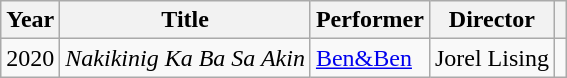<table class="wikitable">
<tr>
<th>Year</th>
<th>Title</th>
<th>Performer</th>
<th>Director</th>
<th></th>
</tr>
<tr>
<td>2020</td>
<td><em>Nakikinig Ka Ba Sa Akin</em></td>
<td><a href='#'>Ben&Ben</a></td>
<td>Jorel Lising</td>
<td></td>
</tr>
</table>
